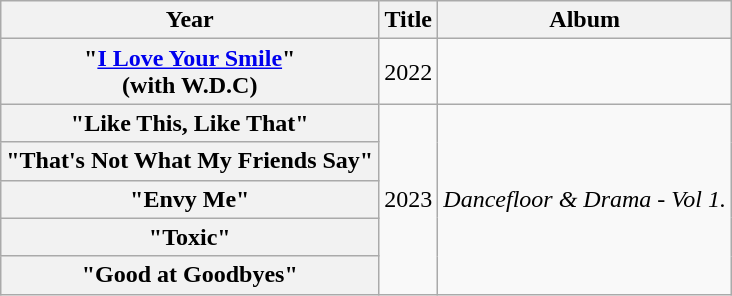<table class="wikitable plainrowheaders" style="text-align:center;">
<tr>
<th scope="col">Year</th>
<th scope="col">Title</th>
<th scope="col">Album</th>
</tr>
<tr>
<th scope="row">"<a href='#'>I Love Your Smile</a>"<br><span>(with W.D.C)</span></th>
<td>2022</td>
<td></td>
</tr>
<tr>
<th scope="row">"Like This, Like That"</th>
<td rowspan="5">2023</td>
<td rowspan="5"><em>Dancefloor & Drama - Vol 1.</em></td>
</tr>
<tr>
<th scope="row">"That's Not What My Friends Say"</th>
</tr>
<tr>
<th scope="row">"Envy Me"</th>
</tr>
<tr>
<th scope="row">"Toxic"</th>
</tr>
<tr>
<th scope="row">"Good at Goodbyes"</th>
</tr>
</table>
